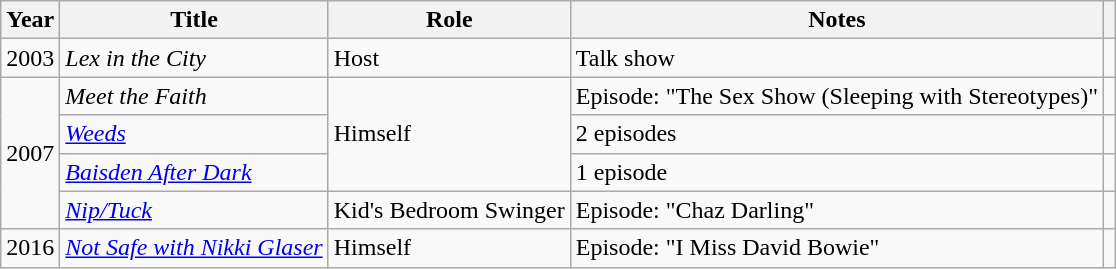<table class="wikitable plainrowheaders unsortable">
<tr>
<th scope="col">Year</th>
<th scope="col">Title</th>
<th scope="col">Role</th>
<th scope="col" class="unsortable">Notes</th>
<th scope="col" class="unsortable"></th>
</tr>
<tr>
<td>2003</td>
<td><em>Lex in the City</em></td>
<td>Host</td>
<td>Talk show</td>
<td style="text-align:center;"></td>
</tr>
<tr>
<td rowspan="4">2007</td>
<td><em>Meet the Faith</em></td>
<td rowspan="3">Himself</td>
<td>Episode: "The Sex Show (Sleeping with Stereotypes)"</td>
<td style="text-align:center;"></td>
</tr>
<tr>
<td><em><a href='#'>Weeds</a></em></td>
<td>2 episodes</td>
<td style="text-align:center;"></td>
</tr>
<tr>
<td><em><a href='#'>Baisden After Dark</a></em></td>
<td>1 episode</td>
<td style="text-align:center;"></td>
</tr>
<tr>
<td><em><a href='#'>Nip/Tuck</a></em></td>
<td>Kid's Bedroom Swinger</td>
<td>Episode: "Chaz Darling"</td>
<td style="text-align:center;"></td>
</tr>
<tr>
<td>2016</td>
<td><em><a href='#'>Not Safe with Nikki Glaser</a></em></td>
<td>Himself</td>
<td>Episode: "I Miss David Bowie"</td>
<td style="text-align:center;"></td>
</tr>
</table>
